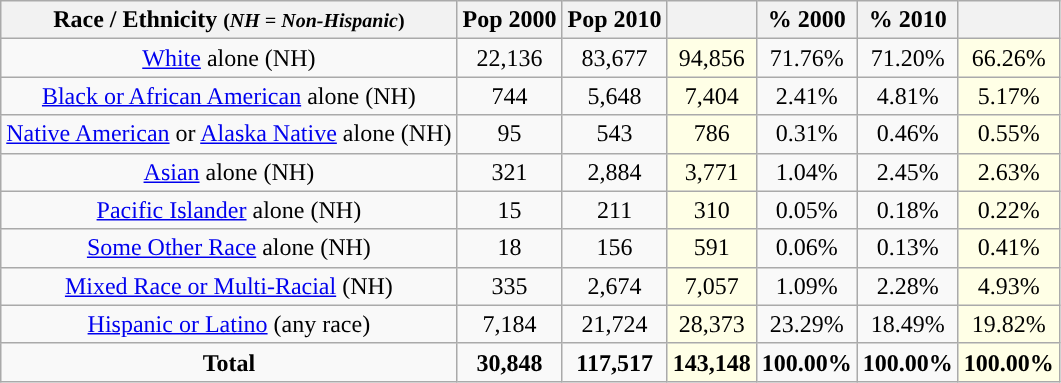<table class="wikitable" style="text-align:center;">
<tr>
<th>Race / Ethnicity <small>(<em>NH = Non-Hispanic</em>)</small></th>
<th>Pop 2000</th>
<th>Pop 2010</th>
<th></th>
<th>% 2000</th>
<th>% 2010</th>
<th></th>
</tr>
<tr>
<td><a href='#'>White</a> alone (NH)</td>
<td>22,136</td>
<td>83,677</td>
<td style='background: #ffffe6;'>94,856</td>
<td>71.76%</td>
<td>71.20%</td>
<td style='background: #ffffe6;'>66.26%</td>
</tr>
<tr>
<td><a href='#'>Black or African American</a> alone (NH)</td>
<td>744</td>
<td>5,648</td>
<td style='background: #ffffe6;'>7,404</td>
<td>2.41%</td>
<td>4.81%</td>
<td style='background: #ffffe6;'>5.17%</td>
</tr>
<tr>
<td><a href='#'>Native American</a> or <a href='#'>Alaska Native</a> alone (NH)</td>
<td>95</td>
<td>543</td>
<td style='background: #ffffe6;'>786</td>
<td>0.31%</td>
<td>0.46%</td>
<td style='background: #ffffe6;'>0.55%</td>
</tr>
<tr>
<td><a href='#'>Asian</a> alone (NH)</td>
<td>321</td>
<td>2,884</td>
<td style='background: #ffffe6;'>3,771</td>
<td>1.04%</td>
<td>2.45%</td>
<td style='background: #ffffe6;'>2.63%</td>
</tr>
<tr>
<td><a href='#'>Pacific Islander</a> alone (NH)</td>
<td>15</td>
<td>211</td>
<td style='background: #ffffe6;'>310</td>
<td>0.05%</td>
<td>0.18%</td>
<td style='background: #ffffe6;'>0.22%</td>
</tr>
<tr>
<td><a href='#'>Some Other Race</a> alone (NH)</td>
<td>18</td>
<td>156</td>
<td style='background: #ffffe6;'>591</td>
<td>0.06%</td>
<td>0.13%</td>
<td style='background: #ffffe6;'>0.41%</td>
</tr>
<tr>
<td><a href='#'>Mixed Race or Multi-Racial</a> (NH)</td>
<td>335</td>
<td>2,674</td>
<td style='background: #ffffe6;'>7,057</td>
<td>1.09%</td>
<td>2.28%</td>
<td style='background: #ffffe6;'>4.93%</td>
</tr>
<tr>
<td><a href='#'>Hispanic or Latino</a> (any race)</td>
<td>7,184</td>
<td>21,724</td>
<td style='background: #ffffe6;'>28,373</td>
<td>23.29%</td>
<td>18.49%</td>
<td style='background: #ffffe6;'>19.82%</td>
</tr>
<tr>
<td><strong>Total</strong></td>
<td><strong>30,848</strong></td>
<td><strong>117,517</strong></td>
<td style='background: #ffffe6;'><strong>143,148</strong></td>
<td><strong>100.00%</strong></td>
<td><strong>100.00%</strong></td>
<td style='background: #ffffe6;'><strong>100.00%</strong></td>
</tr>
</table>
